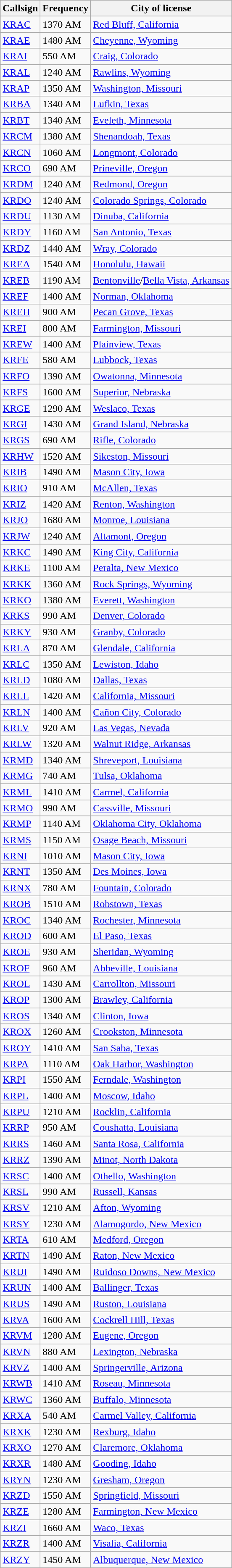<table class="wikitable sortable">
<tr>
<th>Callsign</th>
<th>Frequency</th>
<th>City of license</th>
</tr>
<tr>
<td><a href='#'>KRAC</a></td>
<td>1370 AM</td>
<td><a href='#'>Red Bluff, California</a></td>
</tr>
<tr>
<td><a href='#'>KRAE</a></td>
<td>1480 AM</td>
<td><a href='#'>Cheyenne, Wyoming</a></td>
</tr>
<tr>
<td><a href='#'>KRAI</a></td>
<td>550 AM</td>
<td><a href='#'>Craig, Colorado</a></td>
</tr>
<tr>
<td><a href='#'>KRAL</a></td>
<td>1240 AM</td>
<td><a href='#'>Rawlins, Wyoming</a></td>
</tr>
<tr>
<td><a href='#'>KRAP</a></td>
<td>1350 AM</td>
<td><a href='#'>Washington, Missouri</a></td>
</tr>
<tr>
<td><a href='#'>KRBA</a></td>
<td>1340 AM</td>
<td><a href='#'>Lufkin, Texas</a></td>
</tr>
<tr>
<td><a href='#'>KRBT</a></td>
<td>1340 AM</td>
<td><a href='#'>Eveleth, Minnesota</a></td>
</tr>
<tr>
<td><a href='#'>KRCM</a></td>
<td>1380 AM</td>
<td><a href='#'>Shenandoah, Texas</a></td>
</tr>
<tr>
<td><a href='#'>KRCN</a></td>
<td>1060 AM</td>
<td><a href='#'>Longmont, Colorado</a></td>
</tr>
<tr>
<td><a href='#'>KRCO</a></td>
<td>690 AM</td>
<td><a href='#'>Prineville, Oregon</a></td>
</tr>
<tr>
<td><a href='#'>KRDM</a></td>
<td>1240 AM</td>
<td><a href='#'>Redmond, Oregon</a></td>
</tr>
<tr>
<td><a href='#'>KRDO</a></td>
<td>1240 AM</td>
<td><a href='#'>Colorado Springs, Colorado</a></td>
</tr>
<tr>
<td><a href='#'>KRDU</a></td>
<td>1130 AM</td>
<td><a href='#'>Dinuba, California</a></td>
</tr>
<tr>
<td><a href='#'>KRDY</a></td>
<td>1160 AM</td>
<td><a href='#'>San Antonio, Texas</a></td>
</tr>
<tr>
<td><a href='#'>KRDZ</a></td>
<td>1440 AM</td>
<td><a href='#'>Wray, Colorado</a></td>
</tr>
<tr>
<td><a href='#'>KREA</a></td>
<td>1540 AM</td>
<td><a href='#'>Honolulu, Hawaii</a></td>
</tr>
<tr>
<td><a href='#'>KREB</a></td>
<td>1190 AM</td>
<td><a href='#'>Bentonville</a>/<a href='#'>Bella Vista, Arkansas</a></td>
</tr>
<tr>
<td><a href='#'>KREF</a></td>
<td>1400 AM</td>
<td><a href='#'>Norman, Oklahoma</a></td>
</tr>
<tr>
<td><a href='#'>KREH</a></td>
<td>900 AM</td>
<td><a href='#'>Pecan Grove, Texas</a></td>
</tr>
<tr>
<td><a href='#'>KREI</a></td>
<td>800 AM</td>
<td><a href='#'>Farmington, Missouri</a></td>
</tr>
<tr>
<td><a href='#'>KREW</a></td>
<td>1400 AM</td>
<td><a href='#'>Plainview, Texas</a></td>
</tr>
<tr>
<td><a href='#'>KRFE</a></td>
<td>580 AM</td>
<td><a href='#'>Lubbock, Texas</a></td>
</tr>
<tr>
<td><a href='#'>KRFO</a></td>
<td>1390 AM</td>
<td><a href='#'>Owatonna, Minnesota</a></td>
</tr>
<tr>
<td><a href='#'>KRFS</a></td>
<td>1600 AM</td>
<td><a href='#'>Superior, Nebraska</a></td>
</tr>
<tr>
<td><a href='#'>KRGE</a></td>
<td>1290 AM</td>
<td><a href='#'>Weslaco, Texas</a></td>
</tr>
<tr>
<td><a href='#'>KRGI</a></td>
<td>1430 AM</td>
<td><a href='#'>Grand Island, Nebraska</a></td>
</tr>
<tr>
<td><a href='#'>KRGS</a></td>
<td>690 AM</td>
<td><a href='#'>Rifle, Colorado</a></td>
</tr>
<tr>
<td><a href='#'>KRHW</a></td>
<td>1520 AM</td>
<td><a href='#'>Sikeston, Missouri</a></td>
</tr>
<tr>
<td><a href='#'>KRIB</a></td>
<td>1490 AM</td>
<td><a href='#'>Mason City, Iowa</a></td>
</tr>
<tr>
<td><a href='#'>KRIO</a></td>
<td>910 AM</td>
<td><a href='#'>McAllen, Texas</a></td>
</tr>
<tr>
<td><a href='#'>KRIZ</a></td>
<td>1420 AM</td>
<td><a href='#'>Renton, Washington</a></td>
</tr>
<tr>
<td><a href='#'>KRJO</a></td>
<td>1680 AM</td>
<td><a href='#'>Monroe, Louisiana</a></td>
</tr>
<tr>
<td><a href='#'>KRJW</a></td>
<td>1240 AM</td>
<td><a href='#'>Altamont, Oregon</a></td>
</tr>
<tr>
<td><a href='#'>KRKC</a></td>
<td>1490 AM</td>
<td><a href='#'>King City, California</a></td>
</tr>
<tr>
<td><a href='#'>KRKE</a></td>
<td>1100 AM</td>
<td><a href='#'>Peralta, New Mexico</a></td>
</tr>
<tr>
<td><a href='#'>KRKK</a></td>
<td>1360 AM</td>
<td><a href='#'>Rock Springs, Wyoming</a></td>
</tr>
<tr>
<td><a href='#'>KRKO</a></td>
<td>1380 AM</td>
<td><a href='#'>Everett, Washington</a></td>
</tr>
<tr>
<td><a href='#'>KRKS</a></td>
<td>990 AM</td>
<td><a href='#'>Denver, Colorado</a></td>
</tr>
<tr>
<td><a href='#'>KRKY</a></td>
<td>930 AM</td>
<td><a href='#'>Granby, Colorado</a></td>
</tr>
<tr>
<td><a href='#'>KRLA</a></td>
<td>870 AM</td>
<td><a href='#'>Glendale, California</a></td>
</tr>
<tr>
<td><a href='#'>KRLC</a></td>
<td>1350 AM</td>
<td><a href='#'>Lewiston, Idaho</a></td>
</tr>
<tr>
<td><a href='#'>KRLD</a></td>
<td>1080 AM</td>
<td><a href='#'>Dallas, Texas</a></td>
</tr>
<tr>
<td><a href='#'>KRLL</a></td>
<td>1420 AM</td>
<td><a href='#'>California, Missouri</a></td>
</tr>
<tr>
<td><a href='#'>KRLN</a></td>
<td>1400 AM</td>
<td><a href='#'>Cañon City, Colorado</a></td>
</tr>
<tr>
<td><a href='#'>KRLV</a></td>
<td>920 AM</td>
<td><a href='#'>Las Vegas, Nevada</a></td>
</tr>
<tr>
<td><a href='#'>KRLW</a></td>
<td>1320 AM</td>
<td><a href='#'>Walnut Ridge, Arkansas</a></td>
</tr>
<tr>
<td><a href='#'>KRMD</a></td>
<td>1340 AM</td>
<td><a href='#'>Shreveport, Louisiana</a></td>
</tr>
<tr>
<td><a href='#'>KRMG</a></td>
<td>740 AM</td>
<td><a href='#'>Tulsa, Oklahoma</a></td>
</tr>
<tr>
<td><a href='#'>KRML</a></td>
<td>1410 AM</td>
<td><a href='#'>Carmel, California</a></td>
</tr>
<tr>
<td><a href='#'>KRMO</a></td>
<td>990 AM</td>
<td><a href='#'>Cassville, Missouri</a></td>
</tr>
<tr>
<td><a href='#'>KRMP</a></td>
<td>1140 AM</td>
<td><a href='#'>Oklahoma City, Oklahoma</a></td>
</tr>
<tr>
<td><a href='#'>KRMS</a></td>
<td>1150 AM</td>
<td><a href='#'>Osage Beach, Missouri</a></td>
</tr>
<tr>
<td><a href='#'>KRNI</a></td>
<td>1010 AM</td>
<td><a href='#'>Mason City, Iowa</a></td>
</tr>
<tr>
<td><a href='#'>KRNT</a></td>
<td>1350 AM</td>
<td><a href='#'>Des Moines, Iowa</a></td>
</tr>
<tr>
<td><a href='#'>KRNX</a></td>
<td>780 AM</td>
<td><a href='#'>Fountain, Colorado</a></td>
</tr>
<tr>
<td><a href='#'>KROB</a></td>
<td>1510 AM</td>
<td><a href='#'>Robstown, Texas</a></td>
</tr>
<tr>
<td><a href='#'>KROC</a></td>
<td>1340 AM</td>
<td><a href='#'>Rochester, Minnesota</a></td>
</tr>
<tr>
<td><a href='#'>KROD</a></td>
<td>600 AM</td>
<td><a href='#'>El Paso, Texas</a></td>
</tr>
<tr>
<td><a href='#'>KROE</a></td>
<td>930 AM</td>
<td><a href='#'>Sheridan, Wyoming</a></td>
</tr>
<tr>
<td><a href='#'>KROF</a></td>
<td>960 AM</td>
<td><a href='#'>Abbeville, Louisiana</a></td>
</tr>
<tr>
<td><a href='#'>KROL</a></td>
<td>1430 AM</td>
<td><a href='#'>Carrollton, Missouri</a></td>
</tr>
<tr>
<td><a href='#'>KROP</a></td>
<td>1300 AM</td>
<td><a href='#'>Brawley, California</a></td>
</tr>
<tr>
<td><a href='#'>KROS</a></td>
<td>1340 AM</td>
<td><a href='#'>Clinton, Iowa</a></td>
</tr>
<tr>
<td><a href='#'>KROX</a></td>
<td>1260 AM</td>
<td><a href='#'>Crookston, Minnesota</a></td>
</tr>
<tr>
<td><a href='#'>KROY</a></td>
<td>1410 AM</td>
<td><a href='#'>San Saba, Texas</a></td>
</tr>
<tr>
<td><a href='#'>KRPA</a></td>
<td>1110 AM</td>
<td><a href='#'>Oak Harbor, Washington</a></td>
</tr>
<tr>
<td><a href='#'>KRPI</a></td>
<td>1550 AM</td>
<td><a href='#'>Ferndale, Washington</a></td>
</tr>
<tr>
<td><a href='#'>KRPL</a></td>
<td>1400 AM</td>
<td><a href='#'>Moscow, Idaho</a></td>
</tr>
<tr>
<td><a href='#'>KRPU</a></td>
<td>1210 AM</td>
<td><a href='#'>Rocklin, California</a></td>
</tr>
<tr>
<td><a href='#'>KRRP</a></td>
<td>950 AM</td>
<td><a href='#'>Coushatta, Louisiana</a></td>
</tr>
<tr>
<td><a href='#'>KRRS</a></td>
<td>1460 AM</td>
<td><a href='#'>Santa Rosa, California</a></td>
</tr>
<tr>
<td><a href='#'>KRRZ</a></td>
<td>1390 AM</td>
<td><a href='#'>Minot, North Dakota</a></td>
</tr>
<tr>
<td><a href='#'>KRSC</a></td>
<td>1400 AM</td>
<td><a href='#'>Othello, Washington</a></td>
</tr>
<tr>
<td><a href='#'>KRSL</a></td>
<td>990 AM</td>
<td><a href='#'>Russell, Kansas</a></td>
</tr>
<tr>
<td><a href='#'>KRSV</a></td>
<td>1210 AM</td>
<td><a href='#'>Afton, Wyoming</a></td>
</tr>
<tr>
<td><a href='#'>KRSY</a></td>
<td>1230 AM</td>
<td><a href='#'>Alamogordo, New Mexico</a></td>
</tr>
<tr>
<td><a href='#'>KRTA</a></td>
<td>610 AM</td>
<td><a href='#'>Medford, Oregon</a></td>
</tr>
<tr>
<td><a href='#'>KRTN</a></td>
<td>1490 AM</td>
<td><a href='#'>Raton, New Mexico</a></td>
</tr>
<tr>
<td><a href='#'>KRUI</a></td>
<td>1490 AM</td>
<td><a href='#'>Ruidoso Downs, New Mexico</a></td>
</tr>
<tr>
<td><a href='#'>KRUN</a></td>
<td>1400 AM</td>
<td><a href='#'>Ballinger, Texas</a></td>
</tr>
<tr>
<td><a href='#'>KRUS</a></td>
<td>1490 AM</td>
<td><a href='#'>Ruston, Louisiana</a></td>
</tr>
<tr>
<td><a href='#'>KRVA</a></td>
<td>1600 AM</td>
<td><a href='#'>Cockrell Hill, Texas</a></td>
</tr>
<tr>
<td><a href='#'>KRVM</a></td>
<td>1280 AM</td>
<td><a href='#'>Eugene, Oregon</a></td>
</tr>
<tr>
<td><a href='#'>KRVN</a></td>
<td>880 AM</td>
<td><a href='#'>Lexington, Nebraska</a></td>
</tr>
<tr>
<td><a href='#'>KRVZ</a></td>
<td>1400 AM</td>
<td><a href='#'>Springerville, Arizona</a></td>
</tr>
<tr>
<td><a href='#'>KRWB</a></td>
<td>1410 AM</td>
<td><a href='#'>Roseau, Minnesota</a></td>
</tr>
<tr>
<td><a href='#'>KRWC</a></td>
<td>1360 AM</td>
<td><a href='#'>Buffalo, Minnesota</a></td>
</tr>
<tr>
<td><a href='#'>KRXA</a></td>
<td>540 AM</td>
<td><a href='#'>Carmel Valley, California</a></td>
</tr>
<tr>
<td><a href='#'>KRXK</a></td>
<td>1230 AM</td>
<td><a href='#'>Rexburg, Idaho</a></td>
</tr>
<tr>
<td><a href='#'>KRXO</a></td>
<td>1270 AM</td>
<td><a href='#'>Claremore, Oklahoma</a></td>
</tr>
<tr>
<td><a href='#'>KRXR</a></td>
<td>1480 AM</td>
<td><a href='#'>Gooding, Idaho</a></td>
</tr>
<tr>
<td><a href='#'>KRYN</a></td>
<td>1230 AM</td>
<td><a href='#'>Gresham, Oregon</a></td>
</tr>
<tr>
<td><a href='#'>KRZD</a></td>
<td>1550 AM</td>
<td><a href='#'>Springfield, Missouri</a></td>
</tr>
<tr>
<td><a href='#'>KRZE</a></td>
<td>1280 AM</td>
<td><a href='#'>Farmington, New Mexico</a></td>
</tr>
<tr>
<td><a href='#'>KRZI</a></td>
<td>1660 AM</td>
<td><a href='#'>Waco, Texas</a></td>
</tr>
<tr>
<td><a href='#'>KRZR</a></td>
<td>1400 AM</td>
<td><a href='#'>Visalia, California</a></td>
</tr>
<tr>
<td><a href='#'>KRZY</a></td>
<td>1450 AM</td>
<td><a href='#'>Albuquerque, New Mexico</a></td>
</tr>
</table>
